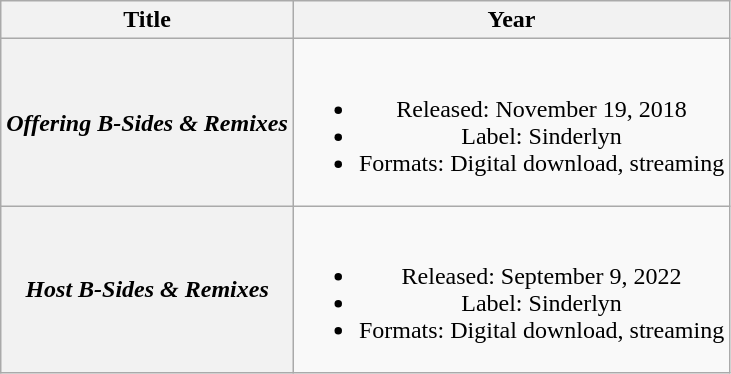<table class="wikitable plainrowheaders" style="text-align:center;">
<tr>
<th scope="col">Title</th>
<th scope="col">Year</th>
</tr>
<tr>
<th scope="row"><em>Offering B-Sides & Remixes</em></th>
<td><br><ul><li>Released: November 19, 2018</li><li>Label: Sinderlyn</li><li>Formats: Digital download, streaming</li></ul></td>
</tr>
<tr>
<th scope="row"><em>Host B-Sides & Remixes</em></th>
<td><br><ul><li>Released: September 9, 2022</li><li>Label: Sinderlyn</li><li>Formats: Digital download, streaming</li></ul></td>
</tr>
</table>
